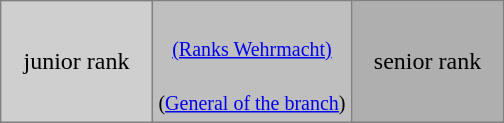<table class="toccolours" border="1" cellpadding="4" cellspacing="0" style="border-collapse: collapse; margin: 0.5em auto; clear: both;">
<tr>
<td width="30%" align="center" style="background:#cfcfcf;">junior rank<br></td>
<td width="40%" align="center" style="background:#bfbfbf;"><br><small><a href='#'>(Ranks Wehrmacht)</a></small><br><strong></strong><br><small>(<a href='#'>General of the branch</a>)</small></td>
<td width="30%" align="center" style="background:#afafaf;">senior rank<br></td>
</tr>
</table>
